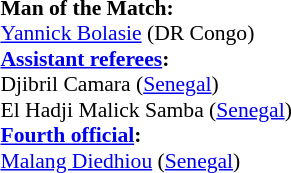<table width=50% style="font-size: 90%">
<tr>
<td><br><strong>Man of the Match:</strong>
<br><a href='#'>Yannick Bolasie</a> (DR Congo)<br><strong><a href='#'>Assistant referees</a>:</strong>
<br>Djibril Camara (<a href='#'>Senegal</a>)
<br>El Hadji Malick Samba (<a href='#'>Senegal</a>)
<br><strong><a href='#'>Fourth official</a>:</strong>
<br><a href='#'>Malang Diedhiou</a> (<a href='#'>Senegal</a>)</td>
</tr>
</table>
